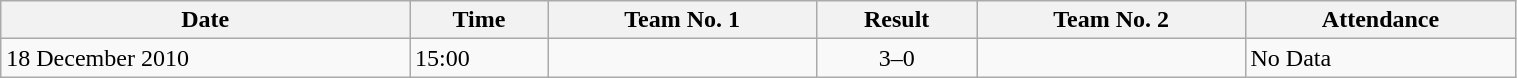<table class="wikitable" style="text-align:left; width:80%;">
<tr>
<th>Date</th>
<th>Time</th>
<th>Team No. 1</th>
<th>Result</th>
<th>Team No. 2</th>
<th>Attendance</th>
</tr>
<tr>
<td>18 December 2010</td>
<td>15:00</td>
<td></td>
<td style="text-align:center;">3–0</td>
<td></td>
<td>No Data</td>
</tr>
</table>
